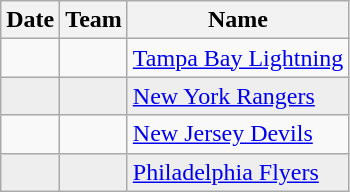<table class="wikitable sortable">
<tr>
<th>Date</th>
<th>Team</th>
<th>Name</th>
</tr>
<tr>
<td></td>
<td></td>
<td><a href='#'>Tampa Bay Lightning</a></td>
</tr>
<tr bgcolor="eeeeee">
<td></td>
<td></td>
<td><a href='#'>New York Rangers</a></td>
</tr>
<tr>
<td></td>
<td></td>
<td><a href='#'>New Jersey Devils</a></td>
</tr>
<tr bgcolor="eeeeee">
<td></td>
<td></td>
<td><a href='#'>Philadelphia Flyers</a></td>
</tr>
</table>
